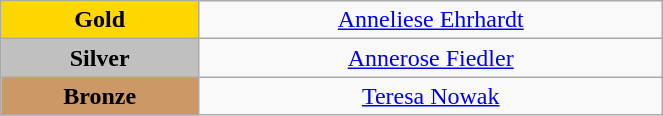<table class="wikitable" style="text-align:center; " width="35%">
<tr>
<td bgcolor="gold"><strong>Gold</strong></td>
<td><a href='#'>Anneliese Ehrhardt</a><br>  <small><em></em></small></td>
</tr>
<tr>
<td bgcolor="silver"><strong>Silver</strong></td>
<td><a href='#'>Annerose Fiedler</a><br>  <small><em></em></small></td>
</tr>
<tr>
<td bgcolor="CC9966"><strong>Bronze</strong></td>
<td><a href='#'>Teresa Nowak</a><br>  <small><em></em></small></td>
</tr>
</table>
